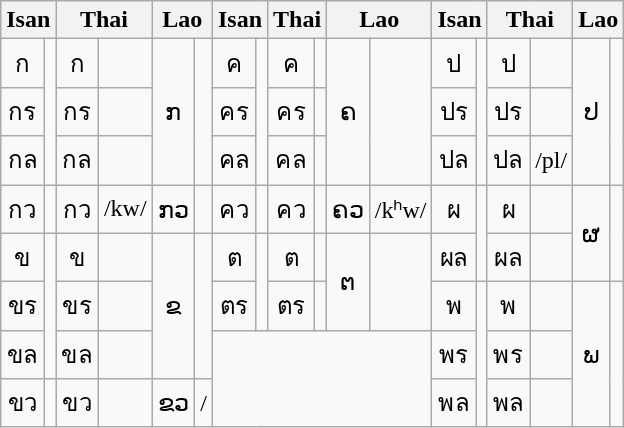<table class="wikitable" style="text-align:center;">
<tr>
<th colspan="2">Isan</th>
<th colspan="2">Thai</th>
<th colspan="2">Lao</th>
<th colspan="2">Isan</th>
<th colspan="2">Thai</th>
<th colspan="2">Lao</th>
<th colspan="2">Isan</th>
<th colspan="2">Thai</th>
<th colspan="2">Lao</th>
</tr>
<tr>
<td>ก</td>
<td rowspan="3"></td>
<td>ก</td>
<td></td>
<td rowspan="3">ກ</td>
<td rowspan="3"></td>
<td>ค</td>
<td rowspan="3"></td>
<td>ค</td>
<td></td>
<td rowspan="3">ຄ</td>
<td rowspan="3"></td>
<td>ป</td>
<td rowspan="3"></td>
<td>ป</td>
<td></td>
<td rowspan="3">ປ</td>
<td rowspan="3"><br></td>
</tr>
<tr>
<td>กร</td>
<td>กร</td>
<td></td>
<td>คร</td>
<td>คร</td>
<td></td>
<td>ปร</td>
<td>ปร</td>
<td></td>
</tr>
<tr>
<td>กล</td>
<td>กล</td>
<td></td>
<td>คล</td>
<td>คล</td>
<td></td>
<td>ปล</td>
<td>ปล</td>
<td>/pl/</td>
</tr>
<tr>
<td>กว</td>
<td></td>
<td>กว</td>
<td>/kw/</td>
<td>ກວ</td>
<td></td>
<td>คว</td>
<td></td>
<td>คว</td>
<td></td>
<td>ຄວ</td>
<td>/kʰw/</td>
<td>ผ</td>
<td rowspan="2"></td>
<td>ผ</td>
<td></td>
<td rowspan="2">ຜ</td>
<td rowspan="2"></td>
</tr>
<tr>
<td>ข</td>
<td rowspan="3"></td>
<td>ข</td>
<td></td>
<td rowspan="3">ຂ</td>
<td rowspan="3"></td>
<td>ต</td>
<td rowspan="2"></td>
<td>ต</td>
<td></td>
<td rowspan="2">ຕ</td>
<td rowspan="2"></td>
<td>ผล</td>
<td>ผล</td>
<td></td>
</tr>
<tr>
<td>ขร</td>
<td>ขร</td>
<td></td>
<td>ตร</td>
<td>ตร</td>
<td></td>
<td>พ</td>
<td rowspan="3"></td>
<td>พ</td>
<td></td>
<td rowspan="3">ພ</td>
<td rowspan="3"></td>
</tr>
<tr>
<td>ขล</td>
<td>ขล</td>
<td></td>
<td rowspan="2" colspan="6"></td>
<td>พร</td>
<td>พร</td>
<td></td>
</tr>
<tr>
<td>ขว</td>
<td></td>
<td>ขว</td>
<td></td>
<td>ຂວ</td>
<td>/</td>
<td>พล</td>
<td>พล</td>
<td></td>
</tr>
</table>
